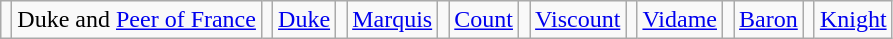<table class="wikitable">
<tr>
<td></td>
<td>Duke and <a href='#'>Peer of France</a></td>
<td></td>
<td><a href='#'>Duke</a></td>
<td></td>
<td><a href='#'>Marquis</a></td>
<td></td>
<td><a href='#'>Count</a></td>
<td></td>
<td><a href='#'>Viscount</a></td>
<td></td>
<td><a href='#'>Vidame</a></td>
<td></td>
<td><a href='#'>Baron</a></td>
<td></td>
<td><a href='#'>Knight</a></td>
</tr>
</table>
